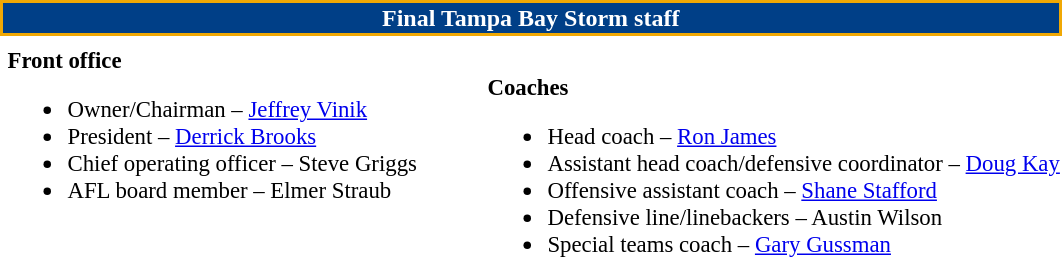<table class="toccolours" style="text-align: left;">
<tr>
<th colspan="7" style="background:#003F87; color:white; text-align: center; border:2px solid #F0A804;"><strong>Final Tampa Bay Storm staff</strong></th>
</tr>
<tr>
<td colspan=7 align="right"></td>
</tr>
<tr>
<td valign="top"></td>
<td style="font-size: 95%;" valign="top"><strong>Front office</strong><br><ul><li>Owner/Chairman – <a href='#'>Jeffrey Vinik</a></li><li>President – <a href='#'>Derrick Brooks</a></li><li>Chief operating officer – Steve Griggs</li><li>AFL board member – Elmer Straub</li></ul></td>
<td width="35"> </td>
<td valign="top"></td>
<td style="font-size: 95%;" valign="top"><br><strong>Coaches</strong><ul><li>Head coach – <a href='#'>Ron James</a></li><li>Assistant head coach/defensive coordinator – <a href='#'>Doug Kay</a></li><li>Offensive assistant coach – <a href='#'>Shane Stafford</a></li><li>Defensive line/linebackers – Austin Wilson</li><li>Special teams coach – <a href='#'>Gary Gussman</a></li></ul></td>
</tr>
</table>
